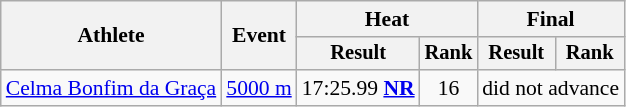<table class=wikitable style="font-size:90%">
<tr>
<th rowspan="2">Athlete</th>
<th rowspan="2">Event</th>
<th colspan="2">Heat</th>
<th colspan="2">Final</th>
</tr>
<tr style="font-size:95%">
<th>Result</th>
<th>Rank</th>
<th>Result</th>
<th>Rank</th>
</tr>
<tr align=center>
<td align=left><a href='#'>Celma Bonfim da Graça</a></td>
<td align=left><a href='#'>5000 m</a></td>
<td>17:25.99 <strong><a href='#'>NR</a></strong></td>
<td>16</td>
<td colspan=2>did not advance</td>
</tr>
</table>
